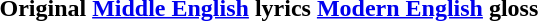<table>
<tr>
<th>Original <a href='#'>Middle English</a> lyrics</th>
<th><a href='#'>Modern English</a> gloss</th>
</tr>
<tr>
<td><br></td>
<td><br></td>
</tr>
</table>
